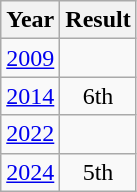<table class="wikitable" style="text-align:center">
<tr>
<th>Year</th>
<th>Result</th>
</tr>
<tr>
<td><a href='#'>2009</a></td>
<td></td>
</tr>
<tr>
<td><a href='#'>2014</a></td>
<td>6th</td>
</tr>
<tr>
<td><a href='#'>2022</a></td>
<td></td>
</tr>
<tr>
<td><a href='#'>2024</a></td>
<td>5th</td>
</tr>
</table>
